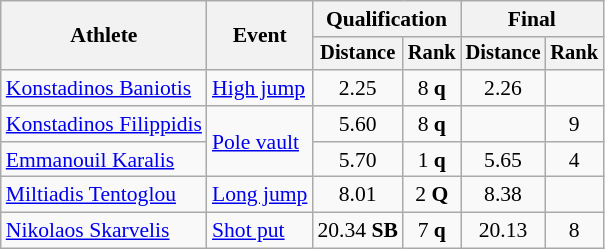<table class="wikitable" style="font-size:90%">
<tr>
<th rowspan=2>Athlete</th>
<th rowspan=2>Event</th>
<th colspan=2>Qualification</th>
<th colspan=2>Final</th>
</tr>
<tr style="font-size:95%">
<th>Distance</th>
<th>Rank</th>
<th>Distance</th>
<th>Rank</th>
</tr>
<tr align=center>
<td align=left><a href='#'>Konstadinos Baniotis</a></td>
<td align=left><a href='#'>High jump</a></td>
<td>2.25</td>
<td>8 <strong>q</strong></td>
<td>2.26</td>
<td></td>
</tr>
<tr align=center>
<td align=left><a href='#'>Konstadinos Filippidis</a></td>
<td rowspan=2 align=left><a href='#'>Pole vault</a></td>
<td>5.60</td>
<td>8 <strong>q</strong></td>
<td></td>
<td>9</td>
</tr>
<tr align=center>
<td align=left><a href='#'>Emmanouil Karalis</a></td>
<td>5.70</td>
<td>1 <strong>q</strong></td>
<td>5.65</td>
<td>4</td>
</tr>
<tr align=center>
<td align=left><a href='#'>Miltiadis Tentoglou</a></td>
<td align=left><a href='#'>Long jump</a></td>
<td>8.01</td>
<td>2 <strong>Q</strong></td>
<td>8.38 <strong></strong></td>
<td></td>
</tr>
<tr align=center>
<td align=left><a href='#'>Nikolaos Skarvelis</a></td>
<td align=left><a href='#'>Shot put</a></td>
<td>20.34 <strong>SB</strong></td>
<td>7 <strong>q</strong></td>
<td>20.13</td>
<td>8</td>
</tr>
</table>
